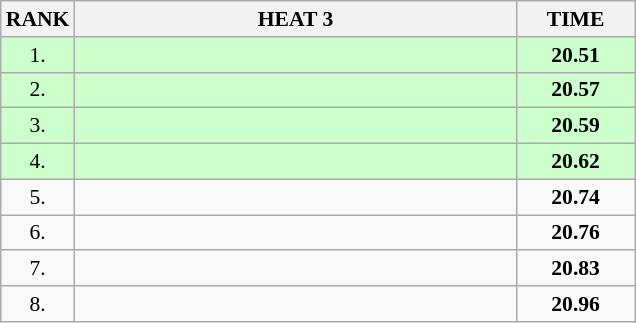<table class="wikitable" style="border-collapse: collapse; font-size: 90%;">
<tr>
<th>RANK</th>
<th style="width: 20em">HEAT 3</th>
<th style="width: 5em">TIME</th>
</tr>
<tr style="background:#ccffcc;">
<td align="center">1.</td>
<td></td>
<td align="center"><strong>20.51</strong></td>
</tr>
<tr style="background:#ccffcc;">
<td align="center">2.</td>
<td></td>
<td align="center"><strong>20.57</strong></td>
</tr>
<tr style="background:#ccffcc;">
<td align="center">3.</td>
<td></td>
<td align="center"><strong>20.59</strong></td>
</tr>
<tr style="background:#ccffcc;">
<td align="center">4.</td>
<td></td>
<td align="center"><strong>20.62</strong></td>
</tr>
<tr>
<td align="center">5.</td>
<td></td>
<td align="center"><strong>20.74</strong></td>
</tr>
<tr>
<td align="center">6.</td>
<td></td>
<td align="center"><strong>20.76</strong></td>
</tr>
<tr>
<td align="center">7.</td>
<td></td>
<td align="center"><strong>20.83</strong></td>
</tr>
<tr>
<td align="center">8.</td>
<td></td>
<td align="center"><strong>20.96</strong></td>
</tr>
</table>
